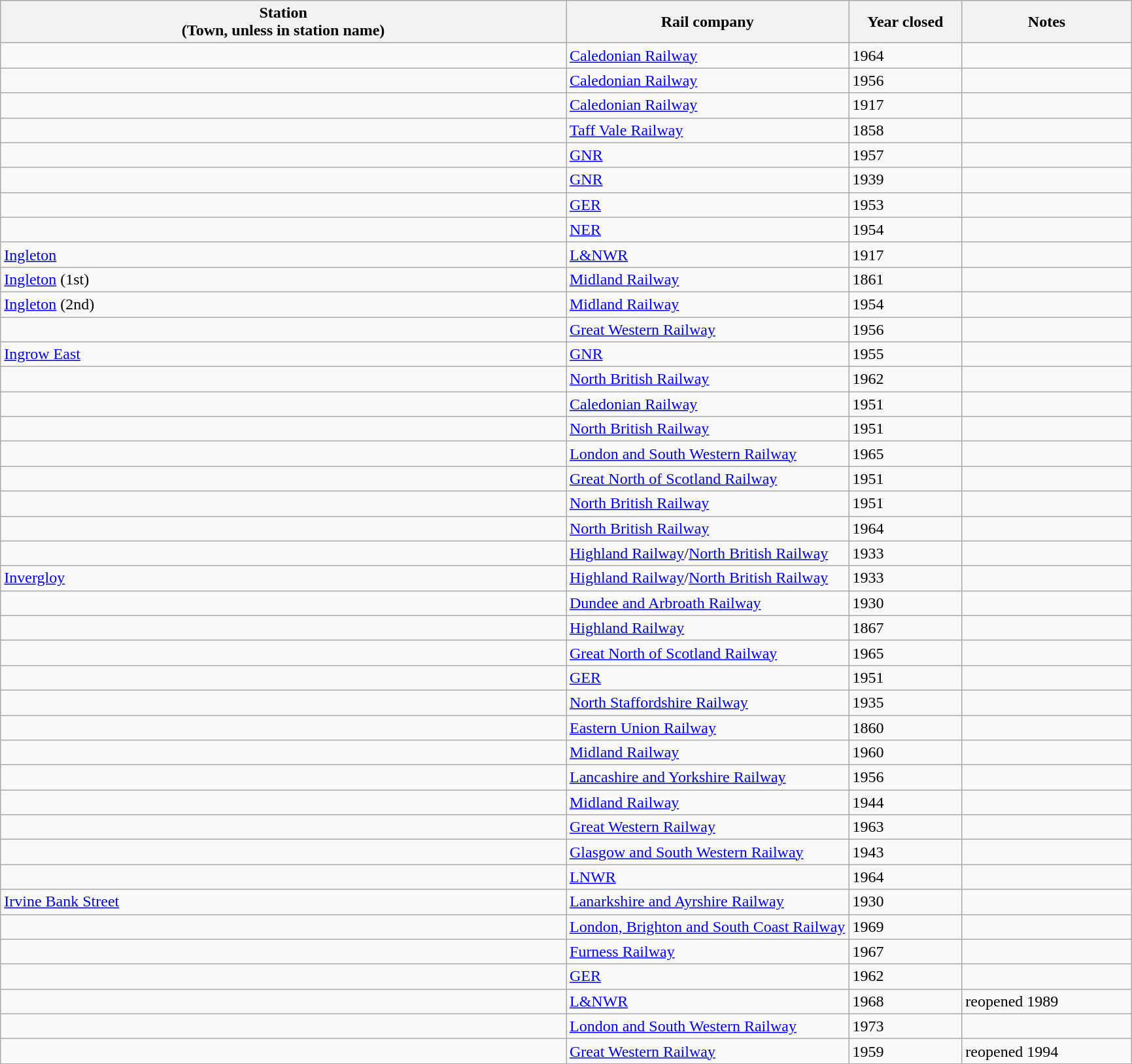<table class="wikitable sortable">
<tr>
<th style="width:50%">Station<br>(Town, unless in station name)</th>
<th style="width:25%">Rail company</th>
<th style="width:10%">Year closed</th>
<th style="width:20%">Notes</th>
</tr>
<tr>
<td></td>
<td><a href='#'>Caledonian Railway</a></td>
<td>1964</td>
<td></td>
</tr>
<tr>
<td></td>
<td><a href='#'>Caledonian Railway</a></td>
<td>1956</td>
<td></td>
</tr>
<tr>
<td></td>
<td><a href='#'>Caledonian Railway</a></td>
<td>1917</td>
<td></td>
</tr>
<tr>
<td></td>
<td><a href='#'>Taff Vale Railway</a></td>
<td>1858</td>
<td></td>
</tr>
<tr>
<td></td>
<td><a href='#'>GNR</a></td>
<td>1957</td>
<td></td>
</tr>
<tr>
<td></td>
<td><a href='#'>GNR</a></td>
<td>1939</td>
<td></td>
</tr>
<tr>
<td></td>
<td><a href='#'>GER</a></td>
<td>1953</td>
<td></td>
</tr>
<tr>
<td></td>
<td><a href='#'>NER</a></td>
<td>1954</td>
<td></td>
</tr>
<tr>
<td><a href='#'>Ingleton</a></td>
<td><a href='#'>L&NWR</a></td>
<td>1917</td>
<td></td>
</tr>
<tr>
<td><a href='#'>Ingleton</a> (1st)</td>
<td><a href='#'>Midland Railway</a></td>
<td>1861</td>
<td></td>
</tr>
<tr>
<td><a href='#'>Ingleton</a> (2nd)</td>
<td><a href='#'>Midland Railway</a></td>
<td>1954</td>
<td></td>
</tr>
<tr>
<td></td>
<td><a href='#'>Great Western Railway</a></td>
<td>1956</td>
<td></td>
</tr>
<tr>
<td><a href='#'>Ingrow East</a></td>
<td><a href='#'>GNR</a></td>
<td>1955</td>
<td></td>
</tr>
<tr>
<td></td>
<td><a href='#'>North British Railway</a></td>
<td>1962</td>
<td></td>
</tr>
<tr>
<td></td>
<td><a href='#'>Caledonian Railway</a></td>
<td>1951</td>
<td></td>
</tr>
<tr>
<td></td>
<td><a href='#'>North British Railway</a></td>
<td>1951</td>
<td></td>
</tr>
<tr>
<td></td>
<td><a href='#'>London and South Western Railway</a></td>
<td>1965</td>
<td></td>
</tr>
<tr>
<td></td>
<td><a href='#'>Great North of Scotland Railway</a></td>
<td>1951</td>
<td></td>
</tr>
<tr>
<td></td>
<td><a href='#'>North British Railway</a></td>
<td>1951</td>
<td></td>
</tr>
<tr>
<td></td>
<td><a href='#'>North British Railway</a></td>
<td>1964</td>
<td></td>
</tr>
<tr>
<td></td>
<td><a href='#'>Highland Railway</a>/<a href='#'>North British Railway</a></td>
<td>1933</td>
<td></td>
</tr>
<tr>
<td><a href='#'>Invergloy</a></td>
<td><a href='#'>Highland Railway</a>/<a href='#'>North British Railway</a></td>
<td>1933</td>
<td></td>
</tr>
<tr>
<td></td>
<td><a href='#'>Dundee and Arbroath Railway</a></td>
<td>1930</td>
<td></td>
</tr>
<tr>
<td></td>
<td><a href='#'>Highland Railway</a></td>
<td>1867</td>
<td></td>
</tr>
<tr>
<td></td>
<td><a href='#'>Great North of Scotland Railway</a></td>
<td>1965</td>
<td></td>
</tr>
<tr>
<td></td>
<td><a href='#'>GER</a></td>
<td>1951</td>
<td></td>
</tr>
<tr>
<td></td>
<td><a href='#'>North Staffordshire Railway</a></td>
<td>1935</td>
<td></td>
</tr>
<tr>
<td></td>
<td><a href='#'>Eastern Union Railway</a></td>
<td>1860</td>
<td></td>
</tr>
<tr>
<td></td>
<td><a href='#'>Midland Railway</a></td>
<td>1960</td>
<td></td>
</tr>
<tr>
<td></td>
<td><a href='#'>Lancashire and Yorkshire Railway</a></td>
<td>1956</td>
<td></td>
</tr>
<tr>
<td></td>
<td><a href='#'>Midland Railway</a></td>
<td>1944</td>
<td></td>
</tr>
<tr>
<td></td>
<td><a href='#'>Great Western Railway</a></td>
<td>1963</td>
<td></td>
</tr>
<tr>
<td></td>
<td><a href='#'>Glasgow and South Western Railway</a></td>
<td>1943</td>
<td></td>
</tr>
<tr>
<td></td>
<td><a href='#'>LNWR</a></td>
<td>1964</td>
<td></td>
</tr>
<tr>
<td><a href='#'>Irvine Bank Street</a></td>
<td><a href='#'>Lanarkshire and Ayrshire Railway</a></td>
<td>1930</td>
<td></td>
</tr>
<tr>
<td></td>
<td><a href='#'>London, Brighton and South Coast Railway</a></td>
<td>1969</td>
<td></td>
</tr>
<tr>
<td></td>
<td><a href='#'>Furness Railway</a></td>
<td>1967</td>
<td></td>
</tr>
<tr>
<td></td>
<td><a href='#'>GER</a></td>
<td>1962</td>
<td></td>
</tr>
<tr>
<td></td>
<td><a href='#'>L&NWR</a></td>
<td>1968</td>
<td>reopened 1989</td>
</tr>
<tr>
<td></td>
<td><a href='#'>London and South Western Railway</a></td>
<td>1973</td>
<td></td>
</tr>
<tr>
<td></td>
<td><a href='#'>Great Western Railway</a></td>
<td>1959</td>
<td>reopened 1994</td>
</tr>
<tr>
</tr>
</table>
